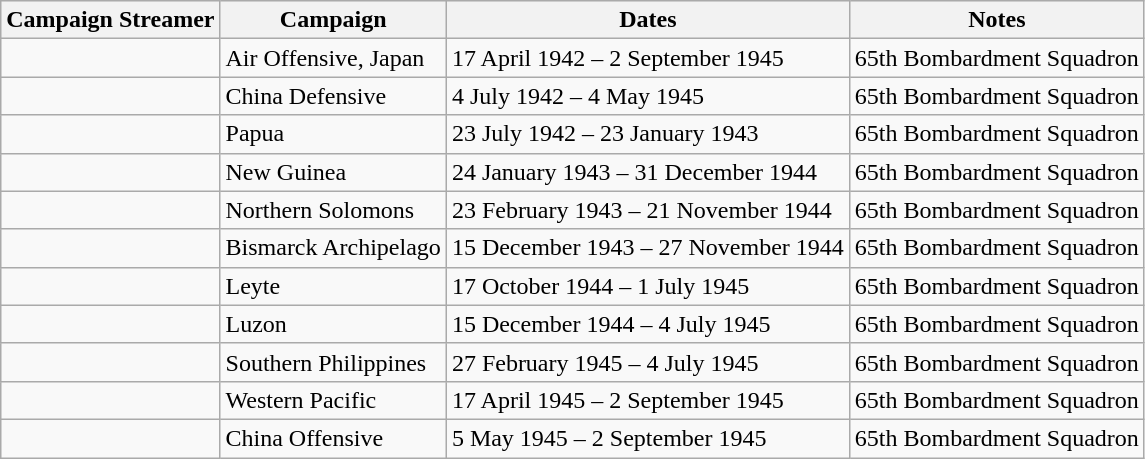<table class="wikitable">
<tr style="background:#efefef;">
<th>Campaign Streamer</th>
<th>Campaign</th>
<th>Dates</th>
<th>Notes</th>
</tr>
<tr>
<td></td>
<td>Air Offensive, Japan</td>
<td>17 April 1942 – 2 September 1945</td>
<td>65th Bombardment Squadron</td>
</tr>
<tr>
<td></td>
<td>China Defensive</td>
<td>4 July 1942 – 4 May 1945</td>
<td>65th Bombardment Squadron</td>
</tr>
<tr>
<td></td>
<td>Papua</td>
<td>23 July 1942 – 23 January 1943</td>
<td>65th Bombardment Squadron</td>
</tr>
<tr>
<td></td>
<td>New Guinea</td>
<td>24 January 1943 – 31 December 1944</td>
<td>65th Bombardment Squadron</td>
</tr>
<tr>
<td></td>
<td>Northern Solomons</td>
<td>23 February 1943 – 21 November 1944</td>
<td>65th Bombardment Squadron</td>
</tr>
<tr>
<td></td>
<td>Bismarck Archipelago</td>
<td>15 December 1943 – 27 November 1944</td>
<td>65th Bombardment Squadron</td>
</tr>
<tr>
<td></td>
<td>Leyte</td>
<td>17 October 1944 – 1 July 1945</td>
<td>65th Bombardment Squadron</td>
</tr>
<tr>
<td></td>
<td>Luzon</td>
<td>15 December 1944 – 4 July 1945</td>
<td>65th Bombardment Squadron</td>
</tr>
<tr>
<td></td>
<td>Southern Philippines</td>
<td>27 February 1945 – 4 July 1945</td>
<td>65th Bombardment Squadron</td>
</tr>
<tr>
<td></td>
<td>Western Pacific</td>
<td>17 April 1945 – 2 September 1945</td>
<td>65th Bombardment Squadron</td>
</tr>
<tr>
<td></td>
<td>China Offensive</td>
<td>5 May 1945 – 2 September 1945</td>
<td>65th Bombardment Squadron</td>
</tr>
</table>
